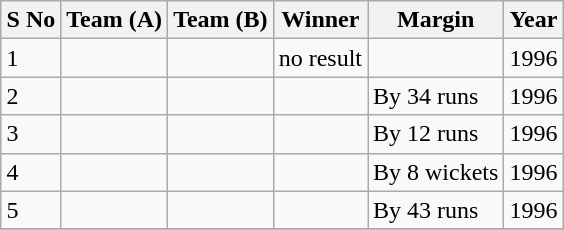<table class="wikitable" style="margin: 1em auto 1em auto">
<tr>
<th>S No</th>
<th>Team (A)</th>
<th>Team (B)</th>
<th>Winner</th>
<th>Margin</th>
<th>Year</th>
</tr>
<tr>
<td>1</td>
<td></td>
<td></td>
<td>no result</td>
<td></td>
<td>1996</td>
</tr>
<tr>
<td>2</td>
<td></td>
<td></td>
<td></td>
<td>By 34 runs</td>
<td>1996</td>
</tr>
<tr>
<td>3</td>
<td></td>
<td></td>
<td></td>
<td>By 12 runs</td>
<td>1996</td>
</tr>
<tr>
<td>4</td>
<td></td>
<td></td>
<td></td>
<td>By 8 wickets</td>
<td>1996</td>
</tr>
<tr>
<td>5</td>
<td></td>
<td></td>
<td></td>
<td>By 43 runs</td>
<td>1996</td>
</tr>
<tr>
</tr>
</table>
